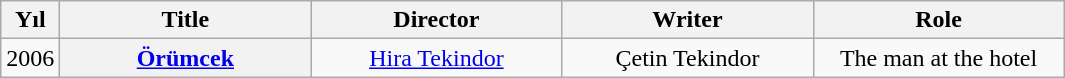<table class="wikitable sortable plainrowheaders" style="text-align: center;">
<tr>
<th scope="col">Yıl</th>
<th scope="col" style="width: 10em;">Title</th>
<th scope="col" style="width: 10em;">Director</th>
<th scope="col" style="width: 10em;">Writer</th>
<th scope="col" style="width: 10em;">Role</th>
</tr>
<tr>
<td>2006</td>
<th scope="row"><a href='#'>Örümcek</a></th>
<td><a href='#'>Hira Tekindor</a></td>
<td>Çetin Tekindor</td>
<td>The man at the hotel</td>
</tr>
</table>
